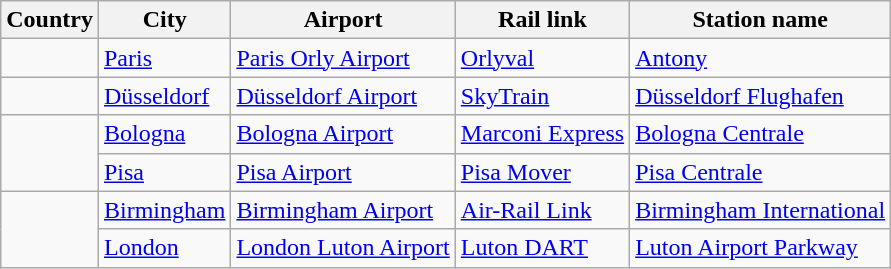<table class="wikitable">
<tr>
<th>Country</th>
<th>City</th>
<th>Airport</th>
<th>Rail link</th>
<th>Station name</th>
</tr>
<tr>
<td></td>
<td><a href='#'>Paris</a></td>
<td><a href='#'>Paris Orly Airport</a></td>
<td><a href='#'>Orlyval</a></td>
<td><a href='#'>Antony</a></td>
</tr>
<tr>
<td></td>
<td><a href='#'>Düsseldorf</a></td>
<td><a href='#'>Düsseldorf Airport</a></td>
<td><a href='#'>SkyTrain</a></td>
<td><a href='#'>Düsseldorf Flughafen</a></td>
</tr>
<tr>
<td rowspan="2"></td>
<td><a href='#'>Bologna</a></td>
<td><a href='#'>Bologna Airport</a></td>
<td><a href='#'>Marconi Express</a></td>
<td><a href='#'>Bologna Centrale</a></td>
</tr>
<tr>
<td><a href='#'>Pisa</a></td>
<td><a href='#'>Pisa Airport</a></td>
<td><a href='#'>Pisa Mover</a></td>
<td><a href='#'>Pisa Centrale</a></td>
</tr>
<tr>
<td rowspan="2"></td>
<td><a href='#'>Birmingham</a></td>
<td><a href='#'>Birmingham Airport</a></td>
<td><a href='#'>Air-Rail Link</a></td>
<td><a href='#'>Birmingham International</a></td>
</tr>
<tr>
<td><a href='#'>London</a></td>
<td><a href='#'>London Luton Airport</a></td>
<td><a href='#'>Luton DART</a></td>
<td><a href='#'>Luton Airport Parkway</a></td>
</tr>
</table>
